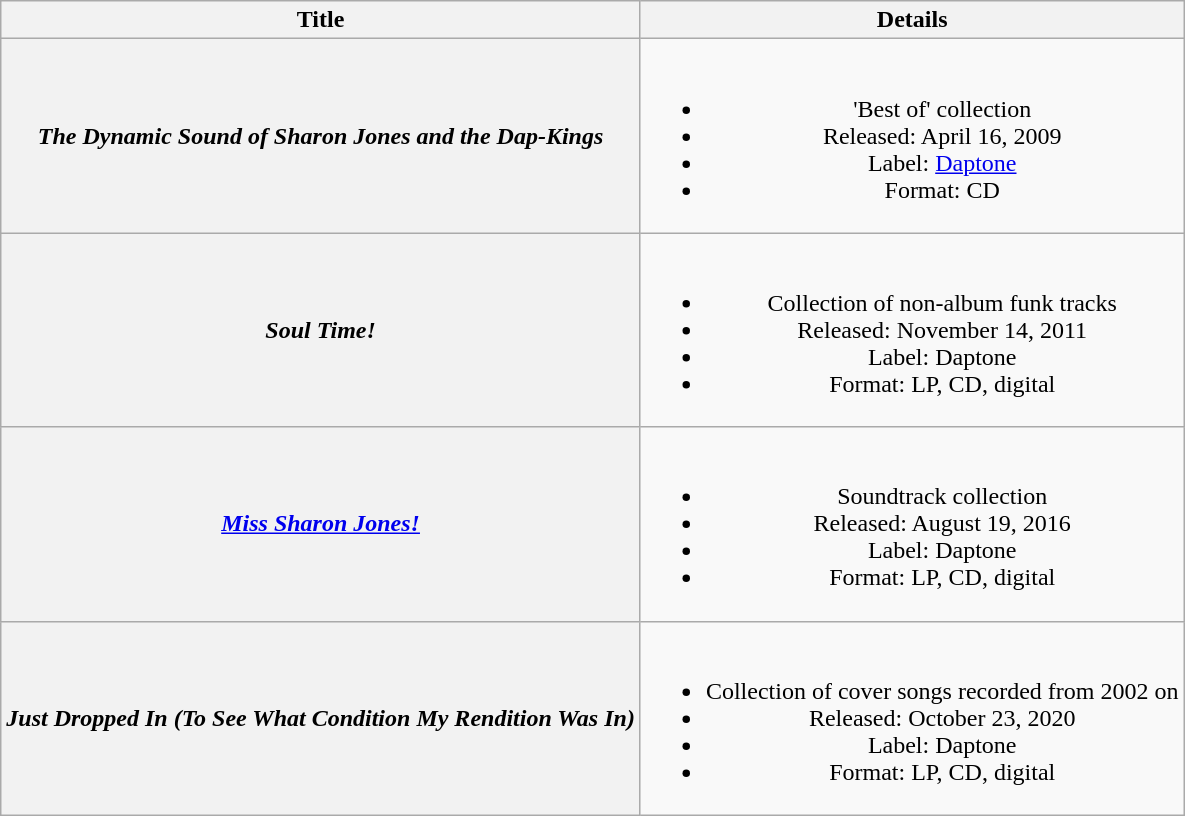<table class="wikitable plainrowheaders" style="text-align:center;">
<tr>
<th scope="col">Title</th>
<th scope="col">Details</th>
</tr>
<tr>
<th scope="row"><em>The Dynamic Sound of Sharon Jones and the Dap-Kings</em></th>
<td><br><ul><li>'Best of' collection</li><li>Released: April 16, 2009</li><li>Label: <a href='#'>Daptone</a></li><li>Format: CD</li></ul></td>
</tr>
<tr>
<th scope="row"><em>Soul Time!<a href='#'></a></em></th>
<td><br><ul><li>Collection of non-album funk tracks</li><li>Released: November 14, 2011</li><li>Label: Daptone</li><li>Format: LP, CD, digital</li></ul></td>
</tr>
<tr>
<th scope="row"><em><a href='#'>Miss Sharon Jones!</a></em></th>
<td><br><ul><li>Soundtrack collection</li><li>Released: August 19, 2016</li><li>Label: Daptone</li><li>Format: LP, CD, digital</li></ul></td>
</tr>
<tr>
<th scope="row"><em>Just Dropped In (To See What Condition My Rendition Was In)</em></th>
<td><br><ul><li>Collection of cover songs recorded from 2002 on</li><li>Released: October 23, 2020</li><li>Label: Daptone</li><li>Format: LP, CD, digital</li></ul></td>
</tr>
</table>
